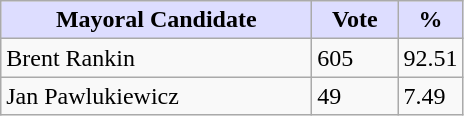<table class="wikitable">
<tr>
<th style="background:#ddf; width:200px;">Mayoral Candidate</th>
<th style="background:#ddf; width:50px;">Vote</th>
<th style="background:#ddf; width:30px;">%</th>
</tr>
<tr>
<td>Brent Rankin</td>
<td>605</td>
<td>92.51</td>
</tr>
<tr>
<td>Jan Pawlukiewicz</td>
<td>49</td>
<td>7.49</td>
</tr>
</table>
